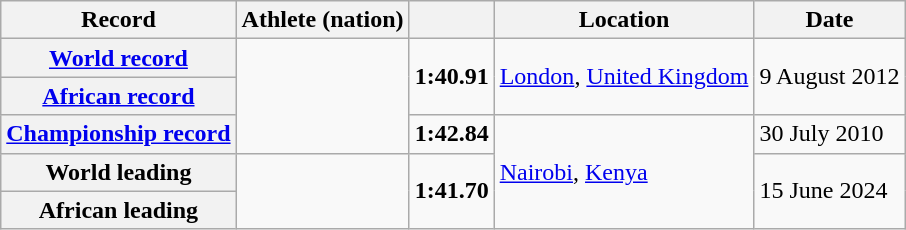<table class="wikitable">
<tr>
<th scope="col">Record</th>
<th scope="col">Athlete (nation)</th>
<th scope="col"></th>
<th scope="col">Location</th>
<th scope="col">Date</th>
</tr>
<tr>
<th scope="row"><a href='#'>World record</a></th>
<td rowspan="3"></td>
<td rowspan="2" align="center"><strong>1:40.91</strong></td>
<td rowspan="2"><a href='#'>London</a>, <a href='#'>United Kingdom</a></td>
<td rowspan="2">9 August 2012</td>
</tr>
<tr>
<th scope="row"><a href='#'>African record</a></th>
</tr>
<tr>
<th><a href='#'>Championship record</a></th>
<td align="center"><strong>1:42.84</strong></td>
<td rowspan="3"><a href='#'>Nairobi</a>, <a href='#'>Kenya</a></td>
<td>30 July 2010</td>
</tr>
<tr>
<th scope="row">World leading</th>
<td rowspan="2"></td>
<td rowspan="2" align="center"><strong>1:41.70</strong></td>
<td rowspan="2">15 June 2024</td>
</tr>
<tr>
<th scope="row">African leading</th>
</tr>
</table>
